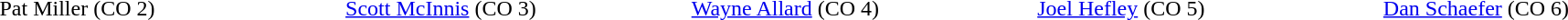<table width="100%">
<tr>
<td width="20%">Pat Miller (CO 2)</td>
<td width="20%"><a href='#'>Scott McInnis</a> (CO 3)</td>
<td width="20%"><a href='#'>Wayne Allard</a> (CO 4)</td>
<td width="20%"><a href='#'>Joel Hefley</a> (CO 5)</td>
<td width="20%"><a href='#'>Dan Schaefer</a> (CO 6)</td>
</tr>
</table>
